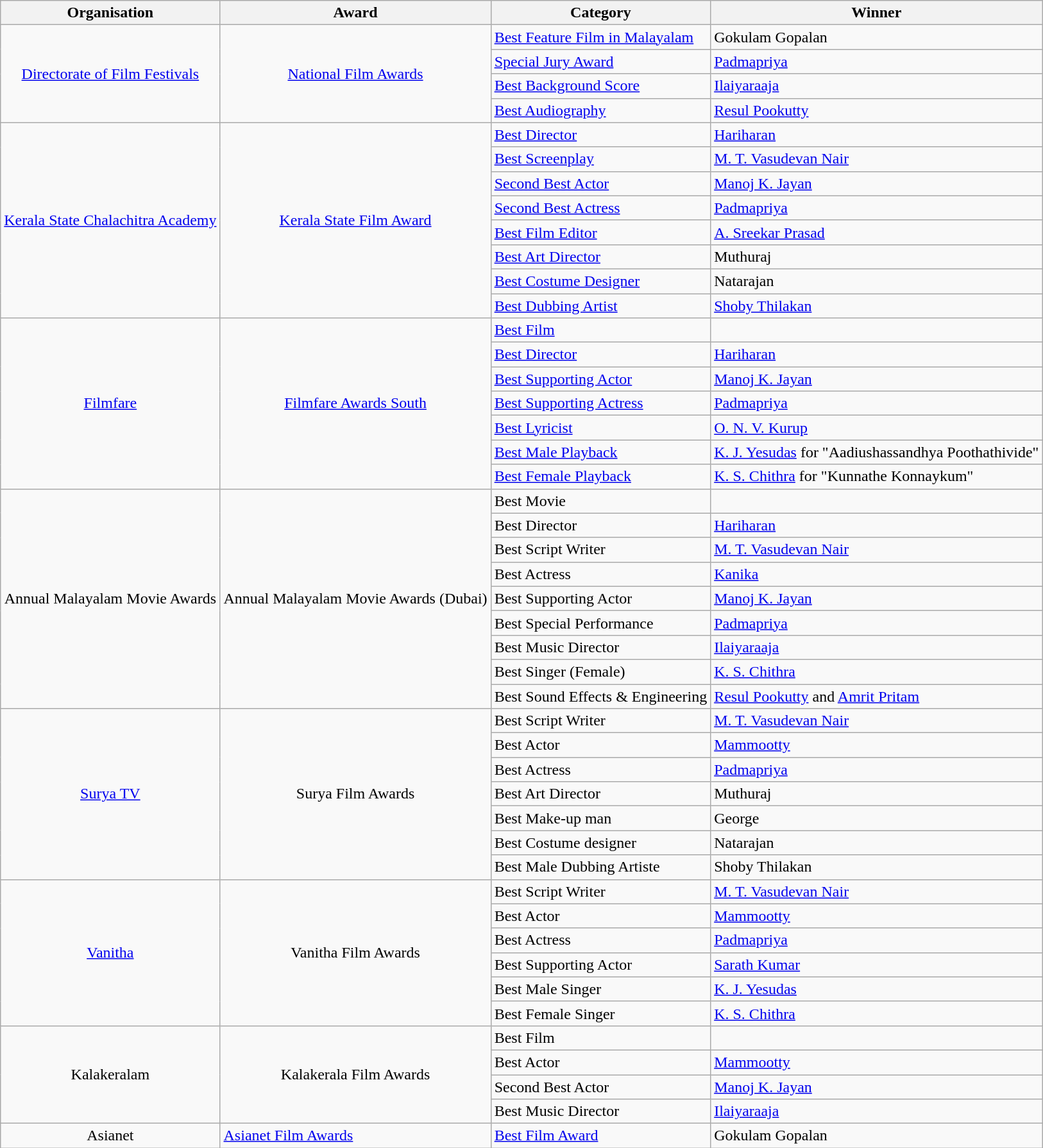<table class="wikitable">
<tr>
<th>Organisation</th>
<th>Award</th>
<th>Category</th>
<th>Winner</th>
</tr>
<tr>
<td rowspan=4 style="text-align:center;"><a href='#'>Directorate of Film Festivals</a></td>
<td rowspan=4 style="text-align:center;"><a href='#'>National Film Awards</a></td>
<td><a href='#'>Best Feature Film in Malayalam</a></td>
<td>Gokulam Gopalan</td>
</tr>
<tr>
<td><a href='#'>Special Jury Award</a></td>
<td><a href='#'>Padmapriya</a></td>
</tr>
<tr>
<td><a href='#'>Best Background Score</a></td>
<td><a href='#'>Ilaiyaraaja</a></td>
</tr>
<tr>
<td><a href='#'>Best Audiography</a></td>
<td><a href='#'>Resul Pookutty</a></td>
</tr>
<tr>
<td rowspan=8 style="text-align:center;"><a href='#'>Kerala State Chalachitra Academy</a></td>
<td rowspan=8 style="text-align:center;"><a href='#'>Kerala State Film Award</a></td>
<td><a href='#'>Best Director</a></td>
<td><a href='#'>Hariharan</a></td>
</tr>
<tr>
<td><a href='#'>Best Screenplay</a></td>
<td><a href='#'>M. T. Vasudevan Nair</a></td>
</tr>
<tr>
<td><a href='#'>Second Best Actor</a></td>
<td><a href='#'>Manoj K. Jayan</a></td>
</tr>
<tr>
<td><a href='#'>Second Best Actress</a></td>
<td><a href='#'>Padmapriya</a></td>
</tr>
<tr>
<td><a href='#'>Best Film Editor</a></td>
<td><a href='#'>A. Sreekar Prasad</a></td>
</tr>
<tr>
<td><a href='#'>Best Art Director</a></td>
<td>Muthuraj</td>
</tr>
<tr>
<td><a href='#'>Best Costume Designer</a></td>
<td>Natarajan</td>
</tr>
<tr>
<td><a href='#'>Best Dubbing Artist</a></td>
<td><a href='#'>Shoby Thilakan</a></td>
</tr>
<tr>
<td rowspan=7 style="text-align:center;"><a href='#'>Filmfare</a></td>
<td rowspan=7 style="text-align:center;"><a href='#'>Filmfare Awards South</a></td>
<td><a href='#'>Best Film</a></td>
<td></td>
</tr>
<tr>
<td><a href='#'>Best Director</a></td>
<td><a href='#'>Hariharan</a></td>
</tr>
<tr>
<td><a href='#'>Best Supporting Actor</a></td>
<td><a href='#'>Manoj K. Jayan</a></td>
</tr>
<tr>
<td><a href='#'>Best Supporting Actress</a></td>
<td><a href='#'>Padmapriya</a></td>
</tr>
<tr>
<td><a href='#'>Best Lyricist</a></td>
<td><a href='#'>O. N. V. Kurup</a></td>
</tr>
<tr>
<td><a href='#'>Best Male Playback</a></td>
<td><a href='#'>K. J. Yesudas</a> for "Aadiushassandhya Poothathivide"</td>
</tr>
<tr>
<td><a href='#'>Best Female Playback</a></td>
<td><a href='#'>K. S. Chithra</a> for "Kunnathe Konnaykum"</td>
</tr>
<tr>
<td rowspan=9 style="text-align:center;">Annual Malayalam Movie Awards</td>
<td rowspan=9 style="text-align:center;">Annual Malayalam Movie Awards (Dubai)</td>
<td>Best Movie</td>
<td></td>
</tr>
<tr>
<td>Best Director</td>
<td><a href='#'>Hariharan</a></td>
</tr>
<tr>
<td>Best Script Writer</td>
<td><a href='#'>M. T. Vasudevan Nair</a></td>
</tr>
<tr>
<td>Best Actress</td>
<td><a href='#'>Kanika</a></td>
</tr>
<tr>
<td>Best Supporting Actor</td>
<td><a href='#'>Manoj K. Jayan</a></td>
</tr>
<tr>
<td>Best Special Performance</td>
<td><a href='#'>Padmapriya</a></td>
</tr>
<tr>
<td>Best Music Director</td>
<td><a href='#'>Ilaiyaraaja</a></td>
</tr>
<tr>
<td>Best Singer (Female)</td>
<td><a href='#'>K. S. Chithra</a></td>
</tr>
<tr>
<td>Best Sound Effects & Engineering</td>
<td><a href='#'>Resul Pookutty</a> and <a href='#'>Amrit Pritam</a></td>
</tr>
<tr>
<td rowspan=7 style="text-align:center;"><a href='#'>Surya TV</a></td>
<td rowspan=7 style="text-align:center;">Surya Film Awards</td>
<td>Best Script Writer</td>
<td><a href='#'>M. T. Vasudevan Nair</a></td>
</tr>
<tr>
<td>Best Actor</td>
<td><a href='#'>Mammootty</a></td>
</tr>
<tr>
<td>Best Actress</td>
<td><a href='#'>Padmapriya</a></td>
</tr>
<tr>
<td>Best Art Director</td>
<td>Muthuraj</td>
</tr>
<tr>
<td>Best Make-up man</td>
<td>George</td>
</tr>
<tr>
<td>Best Costume designer</td>
<td>Natarajan</td>
</tr>
<tr>
<td>Best Male Dubbing Artiste</td>
<td>Shoby Thilakan</td>
</tr>
<tr>
<td rowspan=6 style="text-align:center;"><a href='#'>Vanitha</a></td>
<td rowspan=6 style="text-align:center;">Vanitha Film Awards</td>
<td>Best Script Writer</td>
<td><a href='#'>M. T. Vasudevan Nair</a></td>
</tr>
<tr>
<td>Best Actor</td>
<td><a href='#'>Mammootty</a></td>
</tr>
<tr>
<td>Best Actress</td>
<td><a href='#'>Padmapriya</a></td>
</tr>
<tr>
<td>Best Supporting Actor</td>
<td><a href='#'>Sarath Kumar</a></td>
</tr>
<tr>
<td>Best Male Singer</td>
<td><a href='#'>K. J. Yesudas</a></td>
</tr>
<tr>
<td>Best Female Singer</td>
<td><a href='#'>K. S. Chithra</a></td>
</tr>
<tr>
<td rowspan=4 style="text-align:center;">Kalakeralam</td>
<td rowspan=4 style="text-align:center;">Kalakerala Film Awards</td>
<td>Best Film</td>
<td></td>
</tr>
<tr>
<td>Best Actor</td>
<td><a href='#'>Mammootty</a></td>
</tr>
<tr>
<td>Second Best Actor</td>
<td><a href='#'>Manoj K. Jayan</a></td>
</tr>
<tr>
<td>Best Music Director</td>
<td><a href='#'>Ilaiyaraaja</a></td>
</tr>
<tr>
<td rowspan=1 style="text-align:center;">Asianet</td>
<td><a href='#'>Asianet Film Awards</a></td>
<td><a href='#'>Best Film Award</a></td>
<td>Gokulam Gopalan</td>
</tr>
</table>
